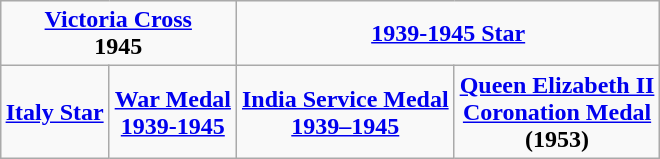<table class="wikitable" style="margin:1em auto; text-align:center;">
<tr>
<td colspan="2"><strong><a href='#'>Victoria Cross</a></strong><br><strong>1945</strong></td>
<td colspan="2"><strong><a href='#'>1939-1945 Star</a></strong></td>
</tr>
<tr>
<td><strong><a href='#'>Italy Star</a></strong></td>
<td><strong><a href='#'>War Medal</a></strong><br><strong><a href='#'>1939-1945</a></strong></td>
<td><strong><a href='#'>India Service Medal</a></strong><br><a href='#'><strong>1939–1945</strong></a></td>
<td><strong><a href='#'>Queen Elizabeth II</a></strong><br><strong><a href='#'>Coronation Medal</a></strong><br><strong>(1953)</strong></td>
</tr>
</table>
